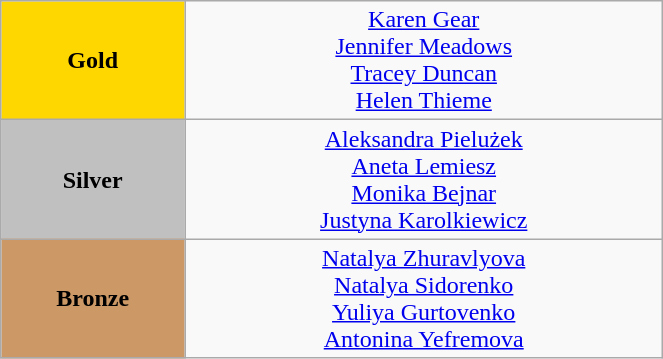<table class="wikitable" style="text-align:center; " width="35%">
<tr>
<td bgcolor="gold"><strong>Gold</strong></td>
<td><a href='#'>Karen Gear</a><br><a href='#'>Jennifer Meadows</a><br><a href='#'>Tracey Duncan</a><br><a href='#'>Helen Thieme</a><br>  <small><em></em></small></td>
</tr>
<tr>
<td bgcolor="silver"><strong>Silver</strong></td>
<td><a href='#'>Aleksandra Pielużek</a><br><a href='#'>Aneta Lemiesz</a><br><a href='#'>Monika Bejnar</a><br><a href='#'>Justyna Karolkiewicz</a><br>  <small><em></em></small></td>
</tr>
<tr>
<td bgcolor="CC9966"><strong>Bronze</strong></td>
<td><a href='#'>Natalya Zhuravlyova</a><br><a href='#'>Natalya Sidorenko</a><br><a href='#'>Yuliya Gurtovenko</a><br><a href='#'>Antonina Yefremova</a><br>  <small><em></em></small></td>
</tr>
</table>
